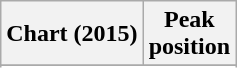<table class="wikitable sortable">
<tr>
<th>Chart (2015)</th>
<th>Peak<br>position</th>
</tr>
<tr>
</tr>
<tr>
</tr>
<tr>
</tr>
<tr>
</tr>
<tr>
</tr>
<tr>
</tr>
<tr>
</tr>
<tr>
</tr>
<tr>
</tr>
</table>
